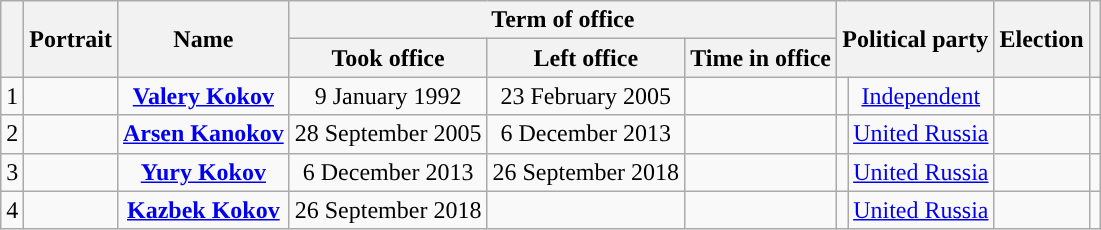<table class="wikitable" style="text-align:center">
<tr>
<th rowspan=2></th>
<th rowspan=2>Portrait</th>
<th rowspan=2>Name<br></th>
<th colspan=3>Term of office</th>
<th colspan=2 rowspan=2>Political party</th>
<th rowspan=2>Election</th>
<th rowspan=2></th>
</tr>
<tr>
<th>Took office</th>
<th>Left office</th>
<th>Time in office</th>
</tr>
<tr>
<td>1</td>
<td></td>
<td><strong><a href='#'>Valery Kokov</a></strong><br></td>
<td>9 January 1992</td>
<td>23 February 2005</td>
<td></td>
<td style="background: "></td>
<td><a href='#'>Independent</a></td>
<td></td>
<td></td>
</tr>
<tr>
<td>2</td>
<td></td>
<td><strong><a href='#'>Arsen Kanokov</a></strong><br></td>
<td>28 September 2005</td>
<td>6 December 2013</td>
<td></td>
<td style="background: "></td>
<td><a href='#'>United Russia</a></td>
<td></td>
<td></td>
</tr>
<tr>
<td>3</td>
<td></td>
<td><strong><a href='#'>Yury Kokov</a></strong><br></td>
<td>6 December 2013</td>
<td>26 September 2018</td>
<td></td>
<td style="background: "></td>
<td><a href='#'>United Russia</a></td>
<td></td>
<td></td>
</tr>
<tr>
<td>4</td>
<td></td>
<td><strong><a href='#'>Kazbek Kokov</a></strong><br></td>
<td>26 September 2018</td>
<td></td>
<td></td>
<td style="background: "></td>
<td><a href='#'>United Russia</a></td>
<td></td>
</tr>
</table>
